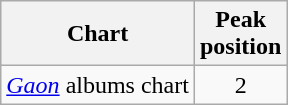<table class="wikitable sortable">
<tr>
<th>Chart</th>
<th>Peak<br>position</th>
</tr>
<tr>
<td><em><a href='#'>Gaon</a></em> albums chart</td>
<td align="center">2</td>
</tr>
</table>
